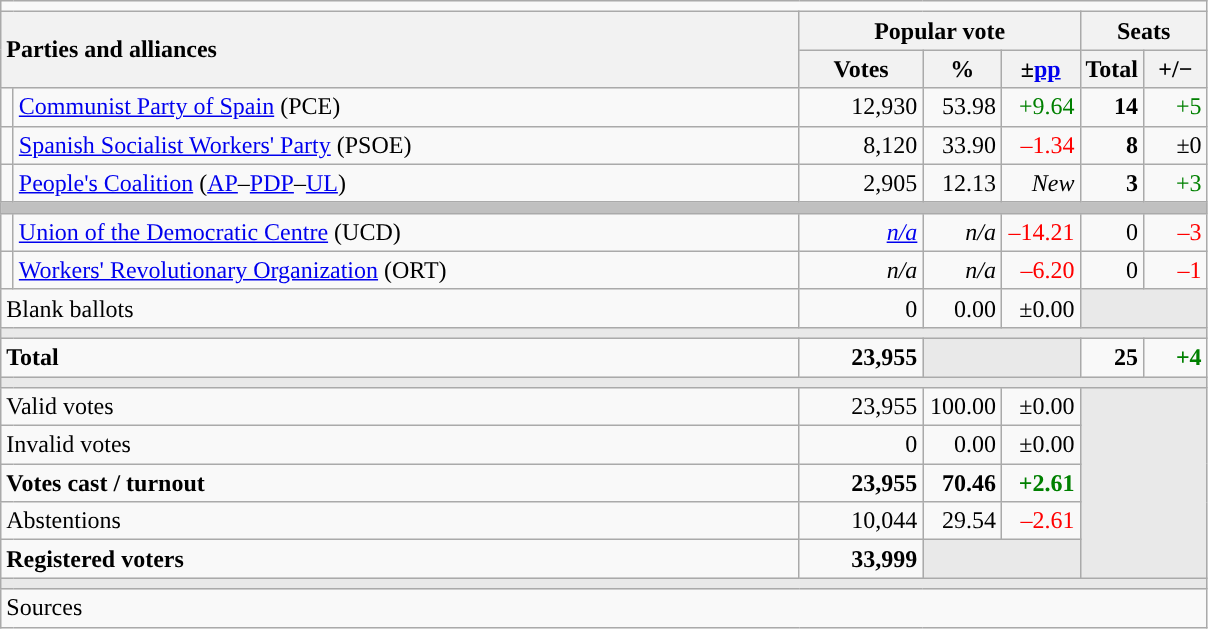<table class="wikitable" style="text-align:right;">
<tr>
<td colspan="7"></td>
</tr>
<tr>
<th style="text-align:left;" rowspan="2" colspan="2" width="525">Parties and alliances</th>
<th colspan="3">Popular vote</th>
<th colspan="2">Seats</th>
</tr>
<tr>
<th width="75">Votes</th>
<th width="45">%</th>
<th width="45">±<a href='#'>pp</a></th>
<th width="35">Total</th>
<th width="35">+/−</th>
</tr>
<tr>
<td width="1" style="color:inherit;background:"></td>
<td align="left"><a href='#'>Communist Party of Spain</a> (PCE)</td>
<td>12,930</td>
<td>53.98</td>
<td style="color:green;">+9.64</td>
<td><strong>14</strong></td>
<td style="color:green;">+5</td>
</tr>
<tr>
<td style="color:inherit;background:"></td>
<td align="left"><a href='#'>Spanish Socialist Workers' Party</a> (PSOE)</td>
<td>8,120</td>
<td>33.90</td>
<td style="color:red;">–1.34</td>
<td><strong>8</strong></td>
<td>±0</td>
</tr>
<tr>
<td style="color:inherit;background:"></td>
<td align="left"><a href='#'>People's Coalition</a> (<a href='#'>AP</a>–<a href='#'>PDP</a>–<a href='#'>UL</a>)</td>
<td>2,905</td>
<td>12.13</td>
<td><em>New</em></td>
<td><strong>3</strong></td>
<td style="color:green;">+3</td>
</tr>
<tr>
<td colspan="7" bgcolor="#C0C0C0"></td>
</tr>
<tr>
<td style="color:inherit;background:"></td>
<td align="left"><a href='#'>Union of the Democratic Centre</a> (UCD)</td>
<td><em><a href='#'>n/a</a></em></td>
<td><em>n/a</em></td>
<td style="color:red;">–14.21</td>
<td>0</td>
<td style="color:red;">–3</td>
</tr>
<tr>
<td style="color:inherit;background:"></td>
<td align="left"><a href='#'>Workers' Revolutionary Organization</a> (ORT)</td>
<td><em>n/a</em></td>
<td><em>n/a</em></td>
<td style="color:red;">–6.20</td>
<td>0</td>
<td style="color:red;">–1</td>
</tr>
<tr>
<td align="left" colspan="2">Blank ballots</td>
<td>0</td>
<td>0.00</td>
<td>±0.00</td>
<td bgcolor="#E9E9E9" colspan="2"></td>
</tr>
<tr>
<td colspan="7" bgcolor="#E9E9E9"></td>
</tr>
<tr style="font-weight:bold;">
<td align="left" colspan="2">Total</td>
<td>23,955</td>
<td bgcolor="#E9E9E9" colspan="2"></td>
<td>25</td>
<td style="color:green;">+4</td>
</tr>
<tr>
<td colspan="7" bgcolor="#E9E9E9"></td>
</tr>
<tr>
<td align="left" colspan="2">Valid votes</td>
<td>23,955</td>
<td>100.00</td>
<td>±0.00</td>
<td bgcolor="#E9E9E9" colspan="2" rowspan="5"></td>
</tr>
<tr>
<td align="left" colspan="2">Invalid votes</td>
<td>0</td>
<td>0.00</td>
<td>±0.00</td>
</tr>
<tr style="font-weight:bold;">
<td align="left" colspan="2">Votes cast / turnout</td>
<td>23,955</td>
<td>70.46</td>
<td style="color:green;">+2.61</td>
</tr>
<tr>
<td align="left" colspan="2">Abstentions</td>
<td>10,044</td>
<td>29.54</td>
<td style="color:red;">–2.61</td>
</tr>
<tr style="font-weight:bold;">
<td align="left" colspan="2">Registered voters</td>
<td>33,999</td>
<td bgcolor="#E9E9E9" colspan="2"></td>
</tr>
<tr>
<td colspan="7" bgcolor="#E9E9E9"></td>
</tr>
<tr>
<td align="left" colspan="7">Sources</td>
</tr>
</table>
